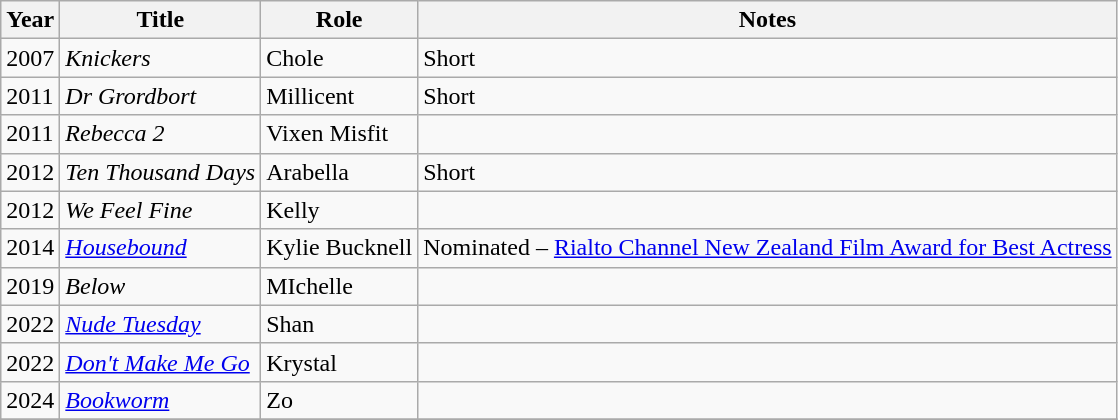<table class="wikitable plainrowheaders sortable">
<tr>
<th scope="col">Year</th>
<th scope="col">Title</th>
<th scope="col">Role</th>
<th scope="col" class="unsortable">Notes</th>
</tr>
<tr>
<td>2007</td>
<td><em>Knickers</em></td>
<td>Chole</td>
<td>Short</td>
</tr>
<tr>
<td>2011</td>
<td><em>Dr Grordbort</em></td>
<td>Millicent</td>
<td>Short</td>
</tr>
<tr>
<td>2011</td>
<td><em>Rebecca 2</em></td>
<td>Vixen Misfit</td>
<td></td>
</tr>
<tr>
<td>2012</td>
<td><em>Ten Thousand Days</em></td>
<td>Arabella</td>
<td>Short</td>
</tr>
<tr>
<td>2012</td>
<td><em>We Feel Fine</em></td>
<td>Kelly</td>
<td></td>
</tr>
<tr>
<td>2014</td>
<td><em><a href='#'>Housebound</a></em></td>
<td>Kylie Bucknell</td>
<td>Nominated – <a href='#'>Rialto Channel New Zealand Film Award for Best Actress</a></td>
</tr>
<tr>
<td>2019</td>
<td><em>Below</em></td>
<td>MIchelle</td>
<td></td>
</tr>
<tr>
<td>2022</td>
<td><em><a href='#'>Nude Tuesday</a></em></td>
<td>Shan</td>
<td></td>
</tr>
<tr>
<td>2022</td>
<td><em><a href='#'>Don't Make Me Go</a></em></td>
<td>Krystal</td>
<td></td>
</tr>
<tr>
<td>2024</td>
<td><em><a href='#'>Bookworm</a></em></td>
<td>Zo</td>
<td></td>
</tr>
<tr>
</tr>
</table>
